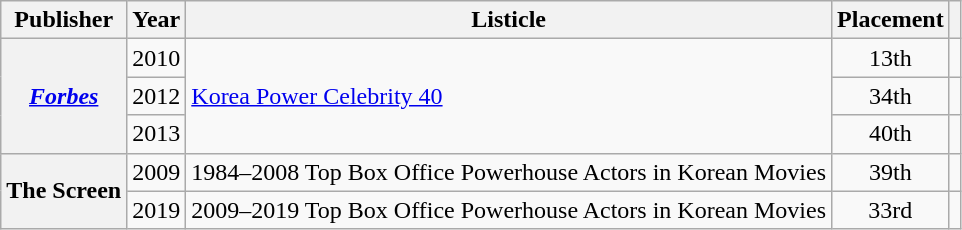<table class="wikitable plainrowheaders sortable" style="margin-right: 0;">
<tr>
<th scope="col">Publisher</th>
<th scope="col">Year</th>
<th scope="col">Listicle</th>
<th scope="col">Placement</th>
<th scope="col" class="unsortable"></th>
</tr>
<tr>
<th scope="row" rowspan="3"><em><a href='#'>Forbes</a></em></th>
<td>2010</td>
<td rowspan="3"><a href='#'>Korea Power Celebrity 40</a></td>
<td style="text-align:center;">13th</td>
<td style="text-align:center;"></td>
</tr>
<tr>
<td>2012</td>
<td style="text-align:center;">34th</td>
<td style="text-align:center;"></td>
</tr>
<tr>
<td>2013</td>
<td style="text-align:center;">40th</td>
<td style="text-align:center;"></td>
</tr>
<tr>
<th rowspan="2" scope="row">The Screen</th>
<td>2009</td>
<td>1984–2008 Top Box Office Powerhouse Actors in Korean Movies</td>
<td style="text-align:center;">39th</td>
<td style="text-align:center;"></td>
</tr>
<tr>
<td>2019</td>
<td>2009–2019 Top Box Office Powerhouse Actors in Korean Movies</td>
<td style="text-align:center;">33rd</td>
<td style="text-align:center;"></td>
</tr>
</table>
